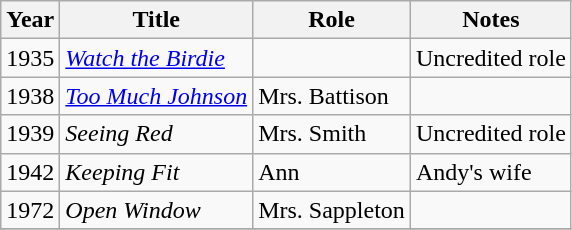<table class="wikitable sortable">
<tr>
<th>Year</th>
<th>Title</th>
<th>Role</th>
<th class="unsortable">Notes</th>
</tr>
<tr>
<td>1935</td>
<td><em><a href='#'>Watch the Birdie</a></em></td>
<td></td>
<td>Uncredited role</td>
</tr>
<tr>
<td>1938</td>
<td><em><a href='#'>Too Much Johnson</a></em></td>
<td>Mrs. Battison</td>
<td></td>
</tr>
<tr>
<td>1939</td>
<td><em>Seeing Red</em></td>
<td>Mrs. Smith</td>
<td>Uncredited role</td>
</tr>
<tr>
<td>1942</td>
<td><em>Keeping Fit</em></td>
<td>Ann</td>
<td>Andy's wife</td>
</tr>
<tr>
<td>1972</td>
<td><em>Open Window</em></td>
<td>Mrs. Sappleton</td>
<td></td>
</tr>
<tr>
</tr>
</table>
